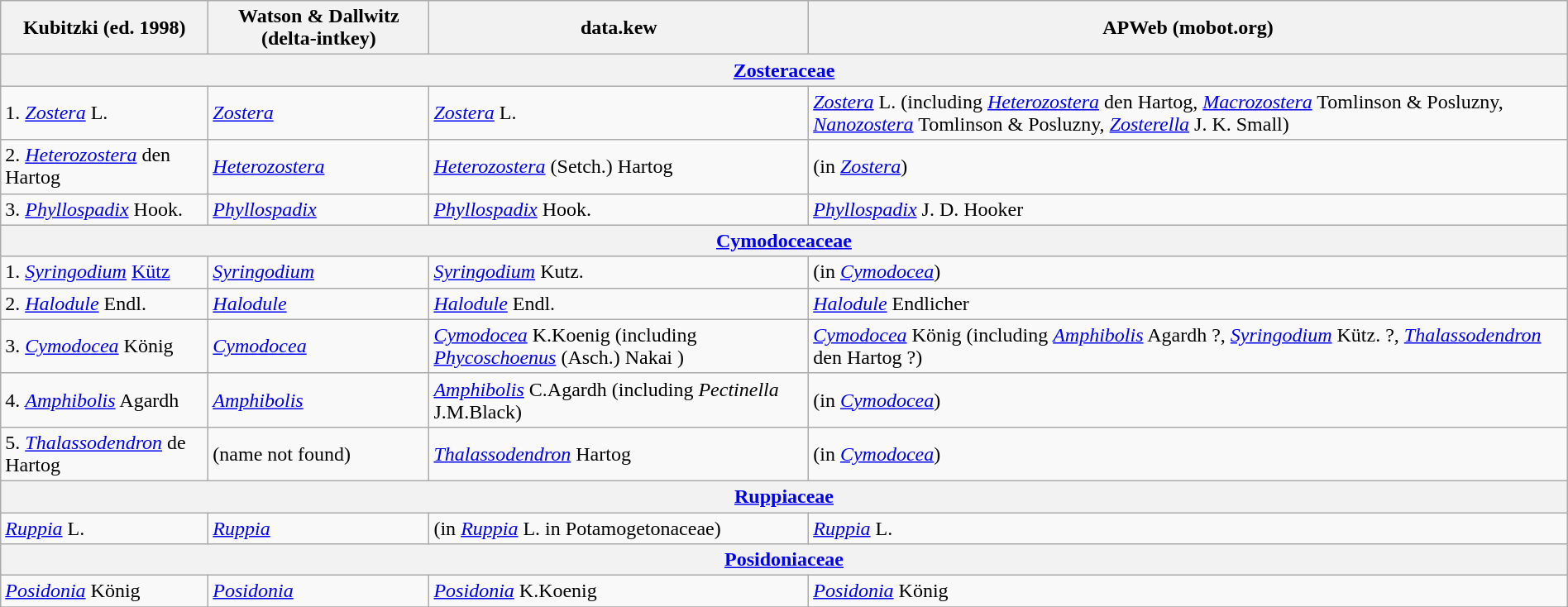<table class="wikitable"  style="margin:1em auto;">
<tr>
<th scope="col">Kubitzki (ed. 1998)</th>
<th scope="col">Watson & Dallwitz (delta-intkey)</th>
<th scope="col">data.kew</th>
<th scope="col">APWeb (mobot.org)</th>
</tr>
<tr>
<th colspan="4"><a href='#'>Zosteraceae</a></th>
</tr>
<tr>
<td>1. <em><a href='#'>Zostera</a></em> L.</td>
<td><em><a href='#'>Zostera</a></em></td>
<td><em><a href='#'>Zostera</a></em> L.</td>
<td><em><a href='#'>Zostera</a></em> L. (including <em><a href='#'>Heterozostera</a></em> den Hartog, <em><a href='#'>Macrozostera</a></em> Tomlinson & Posluzny, <em><a href='#'>Nanozostera</a></em> Tomlinson & Posluzny, <em><a href='#'>Zosterella</a></em> J. K. Small)</td>
</tr>
<tr>
<td>2. <em><a href='#'>Heterozostera</a></em> den Hartog</td>
<td><em><a href='#'>Heterozostera</a></em></td>
<td><em><a href='#'>Heterozostera</a></em> (Setch.) Hartog</td>
<td>(in <em><a href='#'>Zostera</a></em>)</td>
</tr>
<tr>
<td>3. <em><a href='#'>Phyllospadix</a></em> Hook.</td>
<td><em><a href='#'>Phyllospadix</a></em></td>
<td><em><a href='#'>Phyllospadix</a></em> Hook.</td>
<td><em><a href='#'>Phyllospadix</a></em> J. D. Hooker</td>
</tr>
<tr>
<th colspan="4"><a href='#'>Cymodoceaceae</a></th>
</tr>
<tr>
<td>1. <em><a href='#'>Syringodium</a></em> <a href='#'>Kütz</a></td>
<td><em><a href='#'>Syringodium</a></em></td>
<td><em><a href='#'>Syringodium</a></em> Kutz.</td>
<td>(in <em><a href='#'>Cymodocea</a></em>)</td>
</tr>
<tr>
<td>2. <em><a href='#'>Halodule</a></em> Endl.</td>
<td><em><a href='#'>Halodule</a></em></td>
<td><em><a href='#'>Halodule</a></em> Endl.</td>
<td><em><a href='#'>Halodule</a></em> Endlicher</td>
</tr>
<tr>
<td>3. <em><a href='#'>Cymodocea</a></em> König</td>
<td><em><a href='#'>Cymodocea</a></em></td>
<td><em><a href='#'>Cymodocea</a></em> K.Koenig (including <em><a href='#'>Phycoschoenus</a></em> (Asch.) Nakai )</td>
<td><em><a href='#'>Cymodocea</a></em> König (including <em><a href='#'>Amphibolis</a></em> Agardh ?, <em><a href='#'>Syringodium</a></em> Kütz. ?, <em><a href='#'>Thalassodendron</a></em> den Hartog ?)</td>
</tr>
<tr>
<td>4. <em><a href='#'>Amphibolis</a></em> Agardh</td>
<td><em><a href='#'>Amphibolis</a></em></td>
<td><em><a href='#'>Amphibolis</a></em> C.Agardh (including <em>Pectinella</em> J.M.Black)</td>
<td>(in <em><a href='#'>Cymodocea</a></em>)</td>
</tr>
<tr>
<td>5. <em><a href='#'>Thalassodendron</a></em> de Hartog</td>
<td>(name not found)</td>
<td><em><a href='#'>Thalassodendron</a></em> Hartog</td>
<td>(in <em><a href='#'>Cymodocea</a></em>)</td>
</tr>
<tr>
<th colspan="4"><a href='#'>Ruppiaceae</a></th>
</tr>
<tr>
<td><em><a href='#'>Ruppia</a></em> L.</td>
<td><em><a href='#'>Ruppia</a></em></td>
<td>(in <em><a href='#'>Ruppia</a></em> L. in Potamogetonaceae)</td>
<td><em><a href='#'>Ruppia</a></em> L.</td>
</tr>
<tr>
<th colspan="4"><a href='#'>Posidoniaceae</a></th>
</tr>
<tr>
<td><em><a href='#'>Posidonia</a></em> König</td>
<td><em><a href='#'>Posidonia</a></em></td>
<td><em><a href='#'>Posidonia</a></em> K.Koenig</td>
<td><em><a href='#'>Posidonia</a></em> König</td>
</tr>
<tr>
</tr>
</table>
